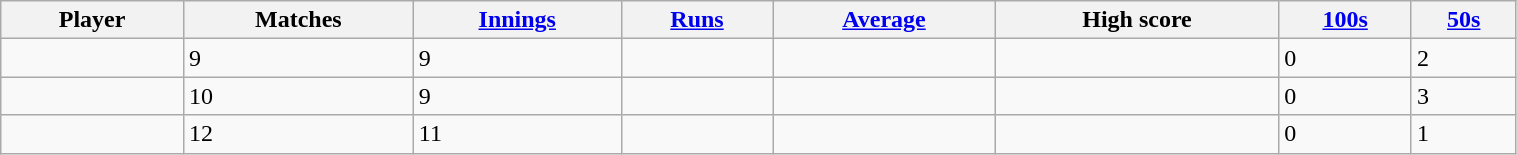<table class="wikitable sortable" style="width:80%;">
<tr>
<th>Player</th>
<th>Matches</th>
<th><a href='#'>Innings</a></th>
<th><a href='#'>Runs</a></th>
<th><a href='#'>Average</a></th>
<th>High score</th>
<th><a href='#'>100s</a></th>
<th><a href='#'>50s</a></th>
</tr>
<tr>
<td></td>
<td>9</td>
<td>9</td>
<td></td>
<td></td>
<td></td>
<td>0</td>
<td>2</td>
</tr>
<tr>
<td></td>
<td>10</td>
<td>9</td>
<td></td>
<td></td>
<td></td>
<td>0</td>
<td>3</td>
</tr>
<tr>
<td></td>
<td>12</td>
<td>11</td>
<td></td>
<td></td>
<td></td>
<td>0</td>
<td>1</td>
</tr>
</table>
